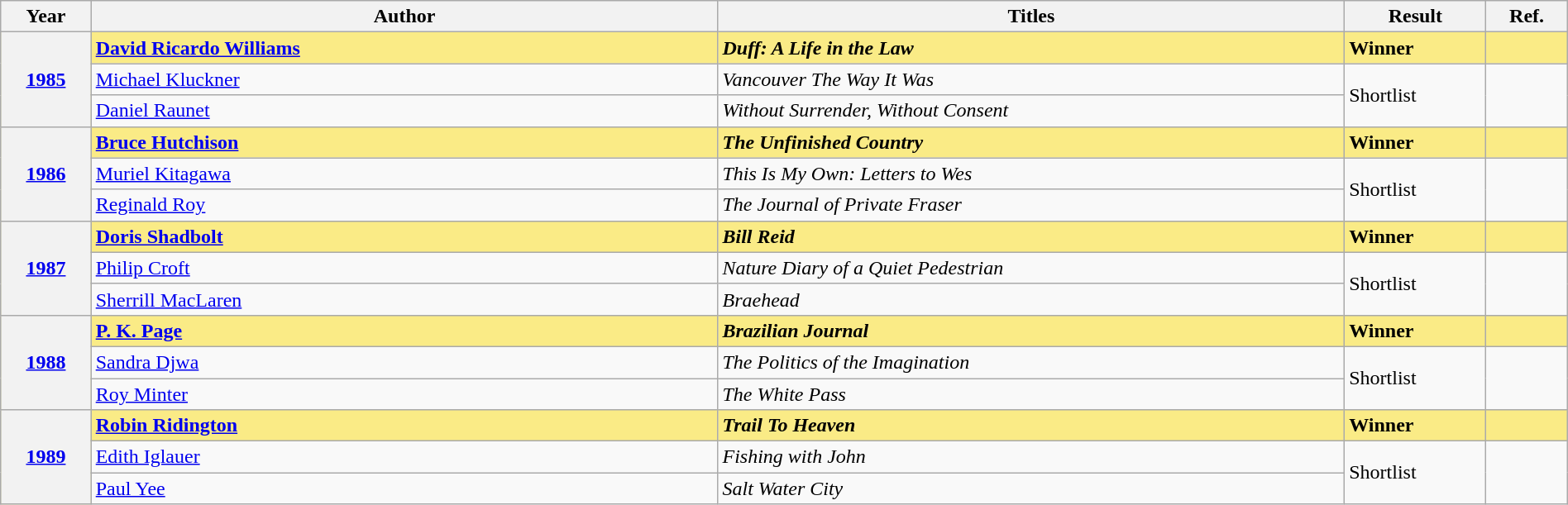<table class="wikitable" width=100%>
<tr>
<th>Year</th>
<th width=40%>Author</th>
<th width=40%>Titles</th>
<th>Result</th>
<th>Ref.</th>
</tr>
<tr style=background:#FAEB86>
<th rowspan="3"><a href='#'>1985</a></th>
<td><strong><a href='#'>David Ricardo Williams</a></strong></td>
<td><strong><em>Duff: A Life in the Law</em></strong></td>
<td><strong>Winner</strong></td>
<td></td>
</tr>
<tr>
<td><a href='#'>Michael Kluckner</a></td>
<td><em>Vancouver The Way It Was</em></td>
<td rowspan=2>Shortlist</td>
<td rowspan=2></td>
</tr>
<tr>
<td><a href='#'>Daniel Raunet</a></td>
<td><em>Without Surrender, Without Consent</em></td>
</tr>
<tr style=background:#FAEB86>
<th rowspan="3"><a href='#'>1986</a></th>
<td><strong><a href='#'>Bruce Hutchison</a></strong></td>
<td><strong><em>The Unfinished Country</em></strong></td>
<td><strong>Winner</strong></td>
<td></td>
</tr>
<tr>
<td><a href='#'>Muriel Kitagawa</a></td>
<td><em>This Is My Own: Letters to Wes</em></td>
<td rowspan=2>Shortlist</td>
<td rowspan=2></td>
</tr>
<tr>
<td><a href='#'>Reginald Roy</a></td>
<td><em>The Journal of Private Fraser</em></td>
</tr>
<tr style=background:#FAEB86>
<th rowspan="3"><a href='#'>1987</a></th>
<td><strong><a href='#'>Doris Shadbolt</a></strong></td>
<td><strong><em>Bill Reid</em></strong></td>
<td><strong>Winner</strong></td>
<td></td>
</tr>
<tr>
<td><a href='#'>Philip Croft</a></td>
<td><em>Nature Diary of a Quiet Pedestrian</em></td>
<td rowspan=2>Shortlist</td>
<td rowspan=2></td>
</tr>
<tr>
<td><a href='#'>Sherrill MacLaren</a></td>
<td><em>Braehead</em></td>
</tr>
<tr style=background:#FAEB86>
<th rowspan="3"><a href='#'>1988</a></th>
<td><strong><a href='#'>P. K. Page</a></strong></td>
<td><strong><em>Brazilian Journal</em></strong></td>
<td><strong>Winner</strong></td>
<td></td>
</tr>
<tr>
<td><a href='#'>Sandra Djwa</a></td>
<td><em>The Politics of the Imagination</em></td>
<td rowspan=2>Shortlist</td>
<td rowspan=2></td>
</tr>
<tr>
<td><a href='#'>Roy Minter</a></td>
<td><em>The White Pass</em></td>
</tr>
<tr style=background:#FAEB86>
<th rowspan="3"><a href='#'>1989</a></th>
<td><strong><a href='#'>Robin Ridington</a></strong></td>
<td><strong><em>Trail To Heaven</em></strong></td>
<td><strong>Winner</strong></td>
<td></td>
</tr>
<tr>
<td><a href='#'>Edith Iglauer</a></td>
<td><em>Fishing with John</em></td>
<td rowspan=2>Shortlist</td>
<td rowspan=2></td>
</tr>
<tr>
<td><a href='#'>Paul Yee</a></td>
<td><em>Salt Water City</em></td>
</tr>
</table>
